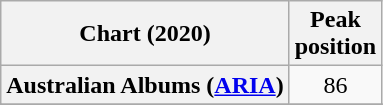<table class="wikitable sortable plainrowheaders" style="text-align:center">
<tr>
<th scope="col">Chart (2020)</th>
<th scope="col">Peak<br>position</th>
</tr>
<tr>
<th scope="row">Australian Albums (<a href='#'>ARIA</a>)</th>
<td>86</td>
</tr>
<tr>
</tr>
<tr>
</tr>
<tr>
</tr>
<tr>
</tr>
<tr>
</tr>
<tr>
</tr>
</table>
